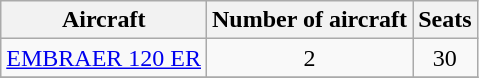<table class="wikitable">
<tr>
<th>Aircraft</th>
<th>Number of aircraft</th>
<th>Seats</th>
</tr>
<tr>
<td><a href='#'>EMBRAER 120 ER</a></td>
<td align=center>2</td>
<td align=center>30</td>
</tr>
<tr>
</tr>
</table>
